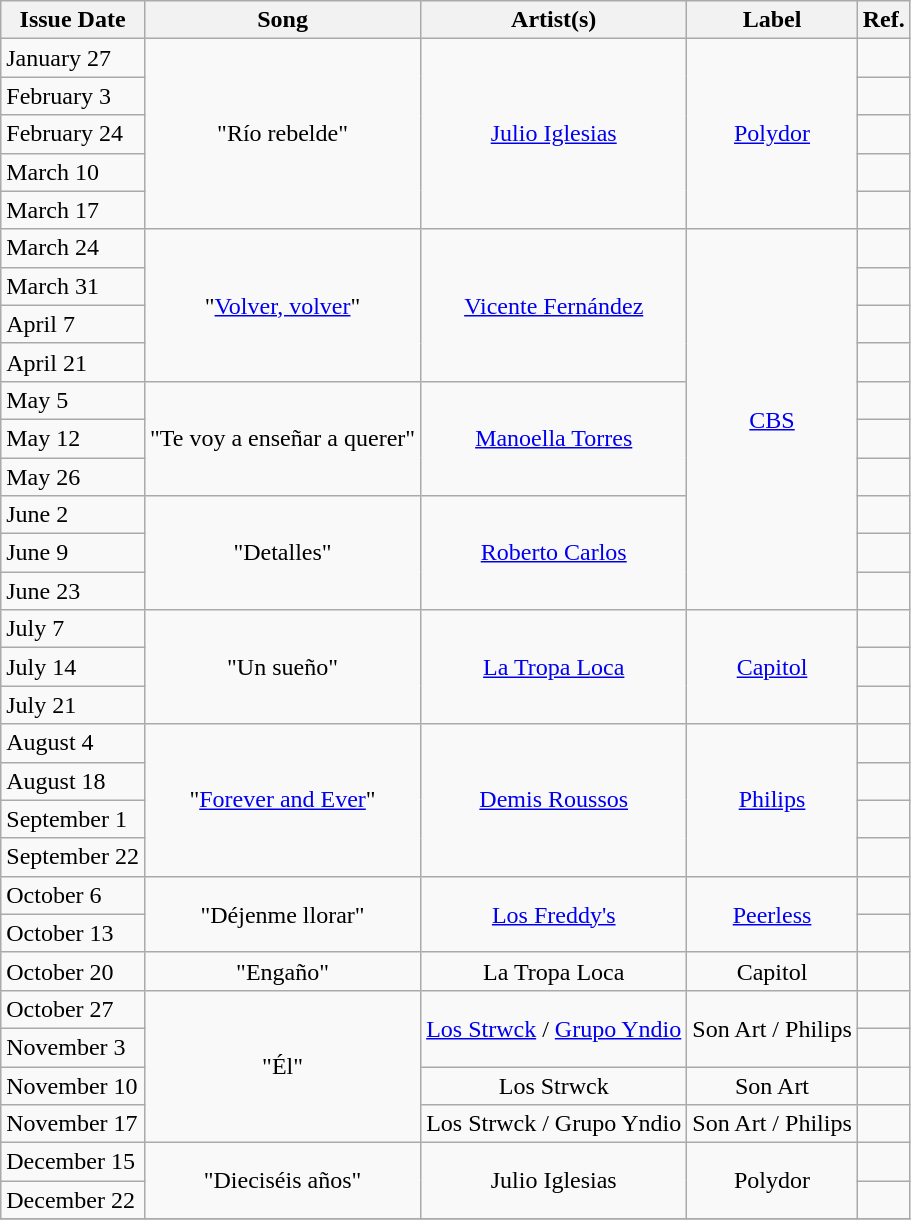<table class="wikitable">
<tr>
<th>Issue Date</th>
<th>Song</th>
<th>Artist(s)</th>
<th>Label</th>
<th>Ref.</th>
</tr>
<tr>
<td>January 27</td>
<td align="center" rowspan="5">"Río rebelde"</td>
<td align="center" rowspan="5"><a href='#'>Julio Iglesias</a></td>
<td align="center" rowspan="5"><a href='#'>Polydor</a></td>
<td align="center" rowspan="1"></td>
</tr>
<tr>
<td>February 3</td>
<td align="center" rowspan="1"></td>
</tr>
<tr>
<td>February 24</td>
<td align="center" rowspan="1"></td>
</tr>
<tr>
<td>March 10</td>
<td align="center" rowspan="1"></td>
</tr>
<tr>
<td>March 17</td>
<td align="center" rowspan="1"></td>
</tr>
<tr>
<td>March 24</td>
<td align="center" rowspan="4">"<a href='#'>Volver, volver</a>"</td>
<td align="center" rowspan="4"><a href='#'>Vicente Fernández</a></td>
<td align="center" rowspan="10"><a href='#'>CBS</a></td>
<td align="center" rowspan="1"></td>
</tr>
<tr>
<td>March 31</td>
<td align="center" rowspan="1"></td>
</tr>
<tr>
<td>April 7</td>
<td align="center" rowspan="1"></td>
</tr>
<tr>
<td>April 21</td>
<td align="center" rowspan="1"></td>
</tr>
<tr>
<td>May 5</td>
<td align="center" rowspan="3">"Te voy a enseñar a querer"</td>
<td align="center" rowspan="3"><a href='#'>Manoella Torres</a></td>
<td align="center" rowspan="1"></td>
</tr>
<tr>
<td>May 12</td>
<td align="center" rowspan="1"></td>
</tr>
<tr>
<td>May 26</td>
<td align="center" rowspan="1"></td>
</tr>
<tr>
<td>June 2</td>
<td align="center" rowspan="3">"Detalles"</td>
<td align="center" rowspan="3"><a href='#'>Roberto Carlos</a></td>
<td align="center" rowspan="1"></td>
</tr>
<tr>
<td>June 9</td>
<td align="center" rowspan="1"></td>
</tr>
<tr>
<td>June 23</td>
<td align="center" rowspan="1"></td>
</tr>
<tr>
<td>July 7</td>
<td align="center" rowspan="3">"Un sueño"</td>
<td align="center" rowspan="3"><a href='#'>La Tropa Loca</a></td>
<td align="center" rowspan="3"><a href='#'>Capitol</a></td>
<td align="center" rowspan="1"></td>
</tr>
<tr>
<td>July 14</td>
<td align="center" rowspan="1"></td>
</tr>
<tr>
<td>July 21</td>
<td align="center" rowspan="1"></td>
</tr>
<tr>
<td>August 4</td>
<td align="center" rowspan="4">"<a href='#'>Forever and Ever</a>"</td>
<td align="center" rowspan="4"><a href='#'>Demis Roussos</a></td>
<td align="center" rowspan="4"><a href='#'>Philips</a></td>
<td align="center" rowspan="1"></td>
</tr>
<tr>
<td>August 18</td>
<td align="center" rowspan="1"></td>
</tr>
<tr>
<td>September 1</td>
<td align="center" rowspan="1"></td>
</tr>
<tr>
<td>September 22</td>
<td align="center" rowspan="1"></td>
</tr>
<tr>
<td>October 6</td>
<td align="center" rowspan="2">"Déjenme llorar"</td>
<td align="center" rowspan="2"><a href='#'>Los Freddy's</a></td>
<td align="center" rowspan="2"><a href='#'>Peerless</a></td>
<td align="center" rowspan="1"></td>
</tr>
<tr>
<td>October 13</td>
<td align="center" rowspan="1"></td>
</tr>
<tr>
<td>October 20</td>
<td align="center">"Engaño"</td>
<td align="center">La Tropa Loca</td>
<td align="center">Capitol</td>
<td align="center" rowspan="1"></td>
</tr>
<tr>
<td>October 27</td>
<td align="center" rowspan="4">"Él"</td>
<td align="center" rowspan="2"><a href='#'>Los Strwck</a> / <a href='#'>Grupo Yndio</a></td>
<td align="center" rowspan="2">Son Art / Philips</td>
<td align="center" rowspan="1"></td>
</tr>
<tr>
<td>November 3</td>
<td align="center" rowspan="1"></td>
</tr>
<tr>
<td>November 10</td>
<td align="center" rowspan="1">Los Strwck</td>
<td align="center" rowspan="1">Son Art</td>
<td align="center" rowspan="1"></td>
</tr>
<tr>
<td>November 17</td>
<td align="center" rowspan="1">Los Strwck / Grupo Yndio</td>
<td align="center" rowspan="1">Son Art / Philips</td>
<td align="center" rowspan="1"></td>
</tr>
<tr>
<td>December 15</td>
<td align="center" rowspan="2">"Dieciséis años"</td>
<td align="center" rowspan="2">Julio Iglesias</td>
<td align="center" rowspan="2">Polydor</td>
<td align="center" rowspan="1"></td>
</tr>
<tr>
<td>December 22</td>
<td align="center" rowspan="1"></td>
</tr>
<tr>
</tr>
</table>
